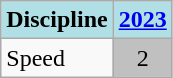<table class="wikitable" style="text-align: center;">
<tr>
<th style="background: #b0e0e6;">Discipline</th>
<th style="background: #b0e0e6;"><a href='#'>2023</a></th>
</tr>
<tr>
<td align="left">Speed</td>
<td style="background: Silver;">2</td>
</tr>
</table>
